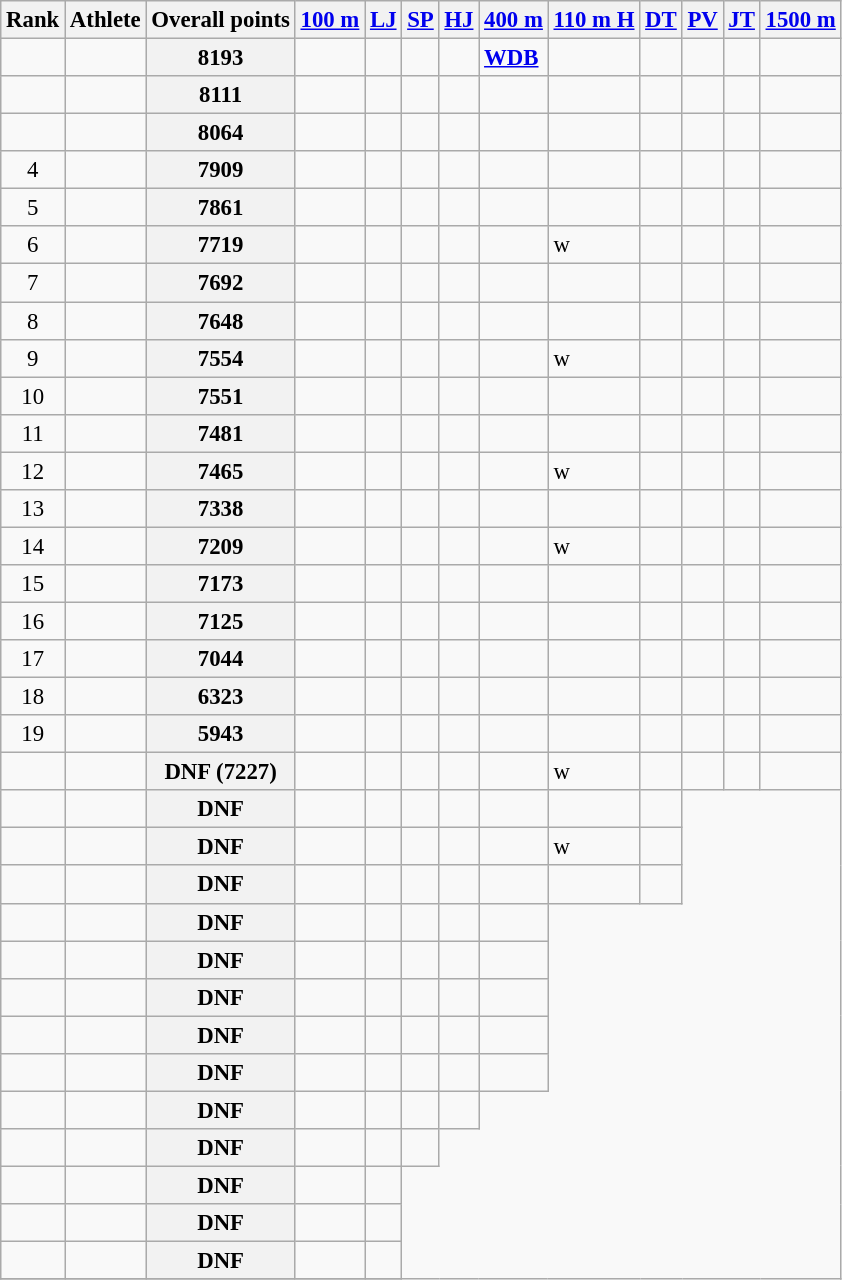<table class="wikitable sortable" style="font-size:95%;">
<tr>
<th>Rank</th>
<th>Athlete</th>
<th>Overall points</th>
<th><a href='#'>100 m</a></th>
<th><a href='#'>LJ</a></th>
<th><a href='#'>SP</a></th>
<th><a href='#'>HJ</a></th>
<th><a href='#'>400 m</a></th>
<th><a href='#'>110 m H</a></th>
<th><a href='#'>DT</a></th>
<th><a href='#'>PV</a></th>
<th><a href='#'>JT</a></th>
<th><a href='#'>1500 m</a></th>
</tr>
<tr>
<td align=center></td>
<td></td>
<th>8193</th>
<td></td>
<td></td>
<td></td>
<td></td>
<td> <strong><a href='#'>WDB</a></strong></td>
<td></td>
<td></td>
<td></td>
<td></td>
<td></td>
</tr>
<tr>
<td align=center></td>
<td></td>
<th>8111</th>
<td></td>
<td></td>
<td></td>
<td></td>
<td></td>
<td></td>
<td></td>
<td></td>
<td></td>
<td></td>
</tr>
<tr>
<td align=center></td>
<td></td>
<th>8064</th>
<td></td>
<td></td>
<td></td>
<td></td>
<td></td>
<td></td>
<td></td>
<td></td>
<td></td>
<td></td>
</tr>
<tr>
<td align=center>4</td>
<td></td>
<th>7909</th>
<td></td>
<td></td>
<td></td>
<td></td>
<td></td>
<td></td>
<td></td>
<td></td>
<td></td>
<td></td>
</tr>
<tr>
<td align=center>5</td>
<td></td>
<th>7861</th>
<td></td>
<td></td>
<td></td>
<td></td>
<td></td>
<td></td>
<td></td>
<td></td>
<td></td>
<td></td>
</tr>
<tr>
<td align=center>6</td>
<td></td>
<th>7719</th>
<td></td>
<td></td>
<td></td>
<td></td>
<td></td>
<td>w</td>
<td></td>
<td></td>
<td></td>
<td></td>
</tr>
<tr>
<td align=center>7</td>
<td></td>
<th>7692</th>
<td></td>
<td></td>
<td></td>
<td></td>
<td></td>
<td></td>
<td></td>
<td></td>
<td></td>
<td></td>
</tr>
<tr>
<td align=center>8</td>
<td></td>
<th>7648</th>
<td></td>
<td></td>
<td></td>
<td></td>
<td></td>
<td></td>
<td></td>
<td></td>
<td></td>
<td></td>
</tr>
<tr>
<td align=center>9</td>
<td></td>
<th>7554</th>
<td></td>
<td></td>
<td></td>
<td></td>
<td></td>
<td>w</td>
<td></td>
<td></td>
<td></td>
<td></td>
</tr>
<tr>
<td align=center>10</td>
<td></td>
<th>7551</th>
<td></td>
<td></td>
<td></td>
<td></td>
<td></td>
<td></td>
<td></td>
<td></td>
<td></td>
<td></td>
</tr>
<tr>
<td align=center>11</td>
<td></td>
<th>7481</th>
<td></td>
<td></td>
<td></td>
<td></td>
<td></td>
<td></td>
<td></td>
<td></td>
<td></td>
<td></td>
</tr>
<tr>
<td align=center>12</td>
<td></td>
<th>7465</th>
<td></td>
<td></td>
<td></td>
<td></td>
<td></td>
<td>w</td>
<td></td>
<td></td>
<td></td>
<td></td>
</tr>
<tr>
<td align=center>13</td>
<td></td>
<th>7338</th>
<td></td>
<td></td>
<td></td>
<td></td>
<td></td>
<td></td>
<td></td>
<td></td>
<td></td>
<td></td>
</tr>
<tr>
<td align=center>14</td>
<td></td>
<th>7209</th>
<td></td>
<td></td>
<td></td>
<td></td>
<td></td>
<td>w</td>
<td></td>
<td></td>
<td></td>
<td></td>
</tr>
<tr>
<td align=center>15</td>
<td></td>
<th>7173</th>
<td></td>
<td></td>
<td></td>
<td></td>
<td></td>
<td></td>
<td></td>
<td></td>
<td></td>
<td></td>
</tr>
<tr>
<td align=center>16</td>
<td></td>
<th>7125</th>
<td></td>
<td></td>
<td></td>
<td></td>
<td></td>
<td></td>
<td></td>
<td></td>
<td></td>
<td></td>
</tr>
<tr>
<td align=center>17</td>
<td></td>
<th>7044</th>
<td></td>
<td></td>
<td></td>
<td></td>
<td></td>
<td></td>
<td></td>
<td></td>
<td></td>
<td></td>
</tr>
<tr>
<td align=center>18</td>
<td></td>
<th>6323</th>
<td></td>
<td></td>
<td></td>
<td></td>
<td></td>
<td></td>
<td></td>
<td></td>
<td></td>
<td></td>
</tr>
<tr>
<td align=center>19</td>
<td></td>
<th>5943</th>
<td></td>
<td></td>
<td></td>
<td></td>
<td></td>
<td></td>
<td></td>
<td></td>
<td></td>
<td></td>
</tr>
<tr>
<td></td>
<td></td>
<th>DNF (7227)</th>
<td></td>
<td></td>
<td></td>
<td></td>
<td></td>
<td>w</td>
<td></td>
<td></td>
<td></td>
<td></td>
</tr>
<tr>
<td></td>
<td></td>
<th>DNF</th>
<td></td>
<td></td>
<td></td>
<td></td>
<td></td>
<td></td>
<td></td>
</tr>
<tr>
<td></td>
<td></td>
<th>DNF</th>
<td></td>
<td></td>
<td></td>
<td></td>
<td></td>
<td>w</td>
<td></td>
</tr>
<tr>
<td></td>
<td></td>
<th>DNF</th>
<td></td>
<td></td>
<td></td>
<td></td>
<td></td>
<td></td>
<td></td>
</tr>
<tr>
<td></td>
<td></td>
<th>DNF</th>
<td></td>
<td></td>
<td></td>
<td></td>
<td></td>
</tr>
<tr>
<td></td>
<td></td>
<th>DNF</th>
<td></td>
<td></td>
<td></td>
<td></td>
<td></td>
</tr>
<tr>
<td></td>
<td></td>
<th>DNF</th>
<td></td>
<td></td>
<td></td>
<td></td>
<td></td>
</tr>
<tr>
<td></td>
<td></td>
<th>DNF</th>
<td></td>
<td></td>
<td></td>
<td></td>
<td></td>
</tr>
<tr>
<td></td>
<td></td>
<th>DNF</th>
<td></td>
<td></td>
<td></td>
<td></td>
<td></td>
</tr>
<tr>
<td></td>
<td></td>
<th>DNF</th>
<td></td>
<td></td>
<td></td>
<td></td>
</tr>
<tr>
<td></td>
<td></td>
<th>DNF</th>
<td></td>
<td></td>
<td></td>
</tr>
<tr>
<td></td>
<td></td>
<th>DNF</th>
<td></td>
<td></td>
</tr>
<tr>
<td></td>
<td></td>
<th>DNF</th>
<td></td>
<td></td>
</tr>
<tr>
<td></td>
<td></td>
<th>DNF</th>
<td></td>
<td></td>
</tr>
<tr>
</tr>
</table>
